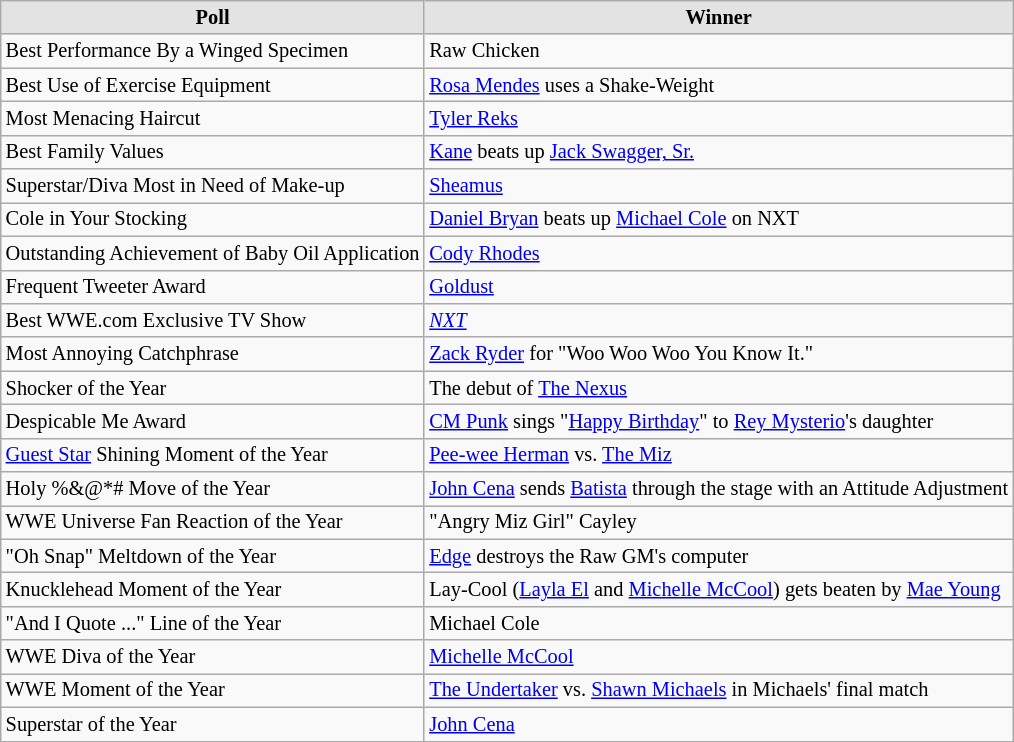<table class="wikitable" style="font-size: 85%; text-align: left;">
<tr>
<th style="border-style: none none solid solid; background: #e3e3e3"><strong>Poll</strong></th>
<th style="border-style:none none solid solid; background:#e3e3e3;"><strong>Winner</strong></th>
</tr>
<tr>
<td>Best Performance By a Winged Specimen</td>
<td>Raw Chicken</td>
</tr>
<tr>
<td>Best Use of Exercise Equipment</td>
<td><a href='#'>Rosa Mendes</a> uses a Shake-Weight</td>
</tr>
<tr>
<td>Most Menacing Haircut</td>
<td><a href='#'>Tyler Reks</a></td>
</tr>
<tr>
<td>Best Family Values</td>
<td><a href='#'>Kane</a> beats up <a href='#'>Jack Swagger, Sr.</a></td>
</tr>
<tr>
<td>Superstar/Diva Most in Need of Make-up</td>
<td><a href='#'>Sheamus</a></td>
</tr>
<tr>
<td>Cole in Your Stocking</td>
<td><a href='#'>Daniel Bryan</a> beats up <a href='#'>Michael Cole</a> on NXT</td>
</tr>
<tr>
<td>Outstanding Achievement of Baby Oil Application</td>
<td><a href='#'>Cody Rhodes</a></td>
</tr>
<tr>
<td>Frequent Tweeter Award</td>
<td><a href='#'>Goldust</a></td>
</tr>
<tr>
<td>Best WWE.com Exclusive TV Show</td>
<td><em><a href='#'>NXT</a></em></td>
</tr>
<tr>
<td>Most Annoying Catchphrase</td>
<td><a href='#'>Zack Ryder</a> for "Woo Woo Woo You Know It."</td>
</tr>
<tr>
<td>Shocker of the Year</td>
<td>The debut of <a href='#'>The Nexus</a></td>
</tr>
<tr>
<td>Despicable Me Award</td>
<td><a href='#'>CM Punk</a> sings "<a href='#'>Happy Birthday</a>" to <a href='#'>Rey Mysterio</a>'s daughter</td>
</tr>
<tr>
<td><a href='#'>Guest Star</a> Shining Moment of the Year</td>
<td><a href='#'>Pee-wee Herman</a> vs. <a href='#'>The Miz</a></td>
</tr>
<tr>
<td>Holy %&@*# Move of the Year</td>
<td><a href='#'>John Cena</a> sends <a href='#'>Batista</a> through the stage with an Attitude Adjustment</td>
</tr>
<tr>
<td>WWE Universe Fan Reaction of the Year</td>
<td>"Angry Miz Girl" Cayley</td>
</tr>
<tr>
<td>"Oh Snap" Meltdown of the Year</td>
<td><a href='#'>Edge</a> destroys the Raw GM's computer</td>
</tr>
<tr>
<td>Knucklehead Moment of the Year</td>
<td>Lay-Cool (<a href='#'>Layla El</a> and <a href='#'>Michelle McCool</a>) gets beaten by <a href='#'>Mae Young</a></td>
</tr>
<tr>
<td>"And I Quote ..." Line of the Year</td>
<td>Michael Cole</td>
</tr>
<tr>
<td>WWE Diva of the Year</td>
<td><a href='#'>Michelle McCool</a></td>
</tr>
<tr>
<td>WWE Moment of the Year</td>
<td><a href='#'>The Undertaker</a> vs. <a href='#'>Shawn Michaels</a> in Michaels' final match</td>
</tr>
<tr>
<td>Superstar of the Year</td>
<td><a href='#'>John Cena</a></td>
</tr>
</table>
